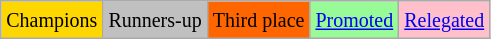<table class="wikitable">
<tr>
<td bgcolor=gold><small>Champions</small></td>
<td bgcolor=silver><small>Runners-up</small></td>
<td bgcolor=ff6600><small>Third place</small></td>
<td bgcolor=palegreen><small><a href='#'>Promoted</a></small></td>
<td bgcolor=pink><small><a href='#'>Relegated</a></small></td>
</tr>
</table>
